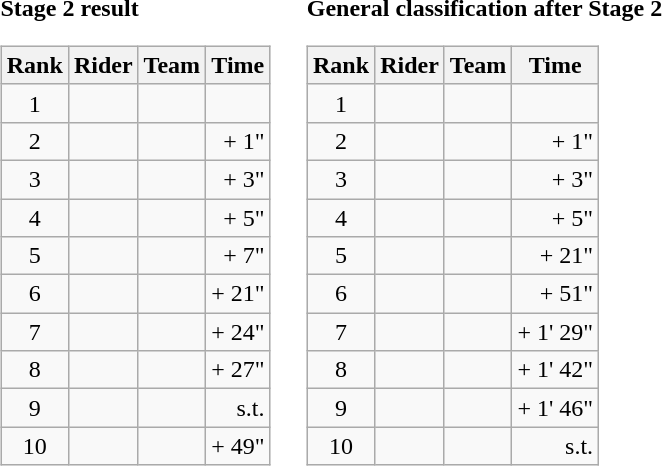<table>
<tr>
<td><strong>Stage 2 result</strong><br><table class="wikitable">
<tr>
<th scope="col">Rank</th>
<th scope="col">Rider</th>
<th scope="col">Team</th>
<th scope="col">Time</th>
</tr>
<tr>
<td style="text-align:center;">1</td>
<td></td>
<td></td>
<td style="text-align:right;"></td>
</tr>
<tr>
<td style="text-align:center;">2</td>
<td></td>
<td></td>
<td style="text-align:right;">+ 1"</td>
</tr>
<tr>
<td style="text-align:center;">3</td>
<td></td>
<td></td>
<td style="text-align:right;">+ 3"</td>
</tr>
<tr>
<td style="text-align:center;">4</td>
<td></td>
<td></td>
<td style="text-align:right;">+ 5"</td>
</tr>
<tr>
<td style="text-align:center;">5</td>
<td></td>
<td></td>
<td style="text-align:right;">+ 7"</td>
</tr>
<tr>
<td style="text-align:center;">6</td>
<td></td>
<td></td>
<td style="text-align:right;">+ 21"</td>
</tr>
<tr>
<td style="text-align:center;">7</td>
<td></td>
<td></td>
<td style="text-align:right;">+ 24"</td>
</tr>
<tr>
<td style="text-align:center;">8</td>
<td></td>
<td></td>
<td style="text-align:right;">+ 27"</td>
</tr>
<tr>
<td style="text-align:center;">9</td>
<td></td>
<td></td>
<td style="text-align:right;">s.t.</td>
</tr>
<tr>
<td style="text-align:center;">10</td>
<td></td>
<td></td>
<td style="text-align:right;">+ 49"</td>
</tr>
</table>
</td>
<td></td>
<td><strong>General classification after Stage 2</strong><br><table class="wikitable">
<tr>
<th scope="col">Rank</th>
<th scope="col">Rider</th>
<th scope="col">Team</th>
<th scope="col">Time</th>
</tr>
<tr>
<td style="text-align:center;">1</td>
<td>   </td>
<td></td>
<td style="text-align:right;"></td>
</tr>
<tr>
<td style="text-align:center;">2</td>
<td></td>
<td></td>
<td style="text-align:right;">+ 1"</td>
</tr>
<tr>
<td style="text-align:center;">3</td>
<td></td>
<td></td>
<td style="text-align:right;">+ 3"</td>
</tr>
<tr>
<td style="text-align:center;">4</td>
<td></td>
<td></td>
<td style="text-align:right;">+ 5"</td>
</tr>
<tr>
<td style="text-align:center;">5</td>
<td></td>
<td></td>
<td style="text-align:right;">+ 21"</td>
</tr>
<tr>
<td style="text-align:center;">6</td>
<td></td>
<td></td>
<td style="text-align:right;">+ 51"</td>
</tr>
<tr>
<td style="text-align:center;">7</td>
<td></td>
<td></td>
<td style="text-align:right;">+ 1' 29"</td>
</tr>
<tr>
<td style="text-align:center;">8</td>
<td></td>
<td></td>
<td style="text-align:right;">+ 1' 42"</td>
</tr>
<tr>
<td style="text-align:center;">9</td>
<td></td>
<td></td>
<td style="text-align:right;">+ 1' 46"</td>
</tr>
<tr>
<td style="text-align:center;">10</td>
<td></td>
<td></td>
<td style="text-align:right;">s.t.</td>
</tr>
</table>
</td>
</tr>
</table>
